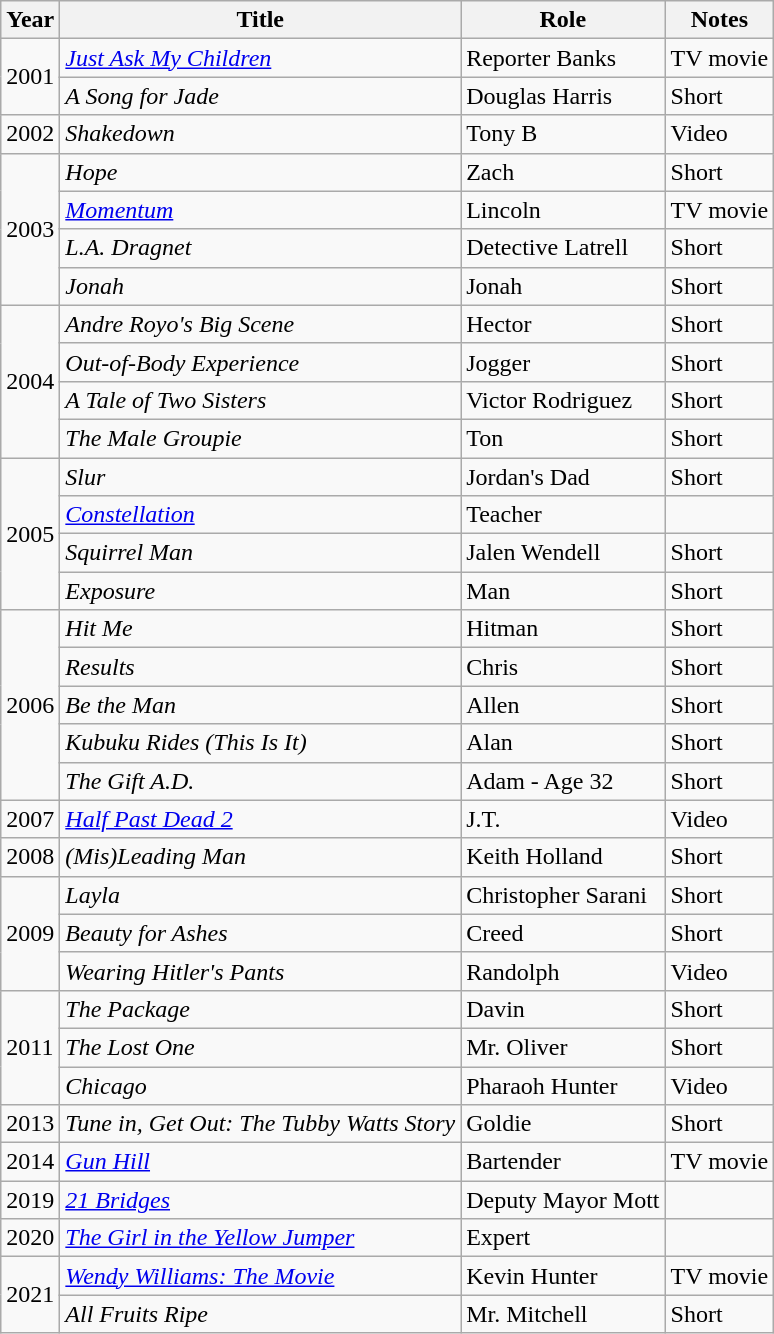<table class="wikitable sortable">
<tr>
<th>Year</th>
<th>Title</th>
<th>Role</th>
<th>Notes</th>
</tr>
<tr>
<td rowspan="2">2001</td>
<td><em><a href='#'>Just Ask My Children</a></em></td>
<td>Reporter Banks</td>
<td>TV movie</td>
</tr>
<tr>
<td><em>A Song for Jade</em></td>
<td>Douglas Harris</td>
<td>Short</td>
</tr>
<tr>
<td>2002</td>
<td><em>Shakedown</em></td>
<td>Tony B</td>
<td>Video</td>
</tr>
<tr>
<td rowspan="4">2003</td>
<td><em>Hope</em></td>
<td>Zach</td>
<td>Short</td>
</tr>
<tr>
<td><em><a href='#'>Momentum</a></em></td>
<td>Lincoln</td>
<td>TV movie</td>
</tr>
<tr>
<td><em>L.A. Dragnet</em></td>
<td>Detective Latrell</td>
<td>Short</td>
</tr>
<tr>
<td><em>Jonah</em></td>
<td>Jonah</td>
<td>Short</td>
</tr>
<tr>
<td rowspan="4">2004</td>
<td><em>Andre Royo's Big Scene</em></td>
<td>Hector</td>
<td>Short</td>
</tr>
<tr>
<td><em>Out-of-Body Experience</em></td>
<td>Jogger</td>
<td>Short</td>
</tr>
<tr>
<td><em>A Tale of Two Sisters</em></td>
<td>Victor Rodriguez</td>
<td>Short</td>
</tr>
<tr>
<td><em>The Male Groupie</em></td>
<td>Ton</td>
<td>Short</td>
</tr>
<tr>
<td rowspan="4">2005</td>
<td><em>Slur</em></td>
<td>Jordan's Dad</td>
<td>Short</td>
</tr>
<tr>
<td><em><a href='#'>Constellation</a></em></td>
<td>Teacher</td>
<td></td>
</tr>
<tr>
<td><em>Squirrel Man</em></td>
<td>Jalen Wendell</td>
<td>Short</td>
</tr>
<tr>
<td><em>Exposure</em></td>
<td>Man</td>
<td>Short</td>
</tr>
<tr>
<td rowspan="5">2006</td>
<td><em>Hit Me</em></td>
<td>Hitman</td>
<td>Short</td>
</tr>
<tr>
<td><em>Results</em></td>
<td>Chris</td>
<td>Short</td>
</tr>
<tr>
<td><em>Be the Man</em></td>
<td>Allen</td>
<td>Short</td>
</tr>
<tr>
<td><em>Kubuku Rides (This Is It)</em></td>
<td>Alan</td>
<td>Short</td>
</tr>
<tr>
<td><em>The Gift A.D.</em></td>
<td>Adam - Age 32</td>
<td>Short</td>
</tr>
<tr>
<td>2007</td>
<td><em><a href='#'>Half Past Dead 2</a></em></td>
<td>J.T.</td>
<td>Video</td>
</tr>
<tr>
<td>2008</td>
<td><em>(Mis)Leading Man</em></td>
<td>Keith Holland</td>
<td>Short</td>
</tr>
<tr>
<td rowspan="3">2009</td>
<td><em>Layla</em></td>
<td>Christopher Sarani</td>
<td>Short</td>
</tr>
<tr>
<td><em>Beauty for Ashes</em></td>
<td>Creed</td>
<td>Short</td>
</tr>
<tr>
<td><em>Wearing Hitler's Pants</em></td>
<td>Randolph</td>
<td>Video</td>
</tr>
<tr>
<td rowspan="3">2011</td>
<td><em>The Package</em></td>
<td>Davin</td>
<td>Short</td>
</tr>
<tr>
<td><em>The Lost One</em></td>
<td>Mr. Oliver</td>
<td>Short</td>
</tr>
<tr>
<td><em>Chicago</em></td>
<td>Pharaoh Hunter</td>
<td>Video</td>
</tr>
<tr>
<td>2013</td>
<td><em>Tune in, Get Out: The Tubby Watts Story</em></td>
<td>Goldie</td>
<td>Short</td>
</tr>
<tr>
<td>2014</td>
<td><em><a href='#'>Gun Hill</a></em></td>
<td>Bartender</td>
<td>TV movie</td>
</tr>
<tr>
<td>2019</td>
<td><em><a href='#'>21 Bridges</a></em></td>
<td>Deputy Mayor Mott</td>
<td></td>
</tr>
<tr>
<td>2020</td>
<td><em><a href='#'>The Girl in the Yellow Jumper</a></em></td>
<td>Expert</td>
<td></td>
</tr>
<tr>
<td rowspan="2">2021</td>
<td><em><a href='#'>Wendy Williams: The Movie</a></em></td>
<td>Kevin Hunter</td>
<td>TV movie</td>
</tr>
<tr>
<td><em>All Fruits Ripe</em></td>
<td>Mr. Mitchell</td>
<td>Short</td>
</tr>
</table>
